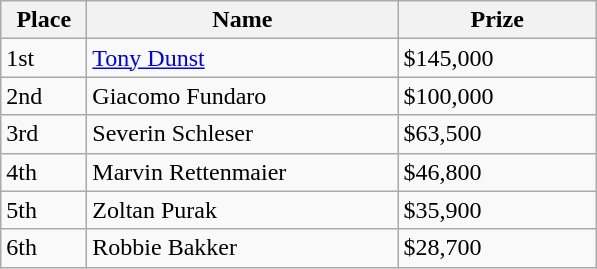<table class="wikitable">
<tr>
<th style="width:50px;">Place</th>
<th style="width:200px;">Name</th>
<th style="width:125px;">Prize</th>
</tr>
<tr>
<td>1st</td>
<td> <a href='#'>Tony Dunst</a></td>
<td>$145,000</td>
</tr>
<tr>
<td>2nd</td>
<td> Giacomo Fundaro</td>
<td>$100,000</td>
</tr>
<tr>
<td>3rd</td>
<td> Severin Schleser</td>
<td>$63,500</td>
</tr>
<tr>
<td>4th</td>
<td> Marvin Rettenmaier</td>
<td>$46,800</td>
</tr>
<tr>
<td>5th</td>
<td> Zoltan Purak</td>
<td>$35,900</td>
</tr>
<tr>
<td>6th</td>
<td> Robbie Bakker</td>
<td>$28,700</td>
</tr>
</table>
